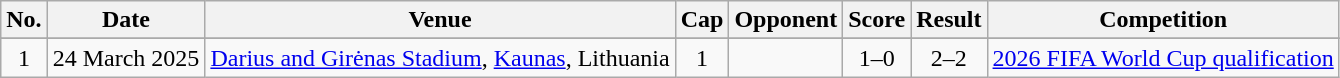<table class="wikitable sortable plainrowheaders">
<tr>
<th scope="col">No.</th>
<th scope="col">Date</th>
<th scope="col">Venue</th>
<th scope="col">Cap</th>
<th scope="col">Opponent</th>
<th scope="col">Score</th>
<th scope="col">Result</th>
<th scope="col">Competition</th>
</tr>
<tr>
</tr>
<tr>
<td style="text-align:center">1</td>
<td>24 March 2025</td>
<td><a href='#'>Darius and Girėnas Stadium</a>, <a href='#'>Kaunas</a>, Lithuania</td>
<td style="text-align:center">1</td>
<td></td>
<td style="text-align:center">1–0</td>
<td style="text-align:center">2–2</td>
<td><a href='#'>2026 FIFA World Cup qualification</a></td>
</tr>
</table>
